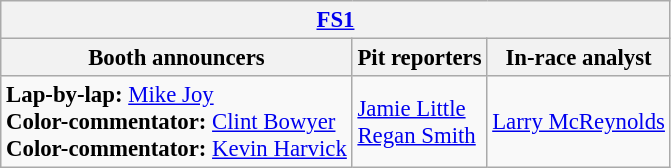<table class="wikitable" style="font-size: 95%">
<tr>
<th colspan="3"><a href='#'>FS1</a></th>
</tr>
<tr>
<th>Booth announcers</th>
<th>Pit reporters</th>
<th>In-race analyst</th>
</tr>
<tr>
<td><strong>Lap-by-lap:</strong> <a href='#'>Mike Joy</a><br><strong>Color-commentator:</strong> <a href='#'>Clint Bowyer</a><br><strong>Color-commentator:</strong> <a href='#'>Kevin Harvick</a></td>
<td><a href='#'>Jamie Little</a><br><a href='#'>Regan Smith</a></td>
<td><a href='#'>Larry McReynolds</a></td>
</tr>
</table>
